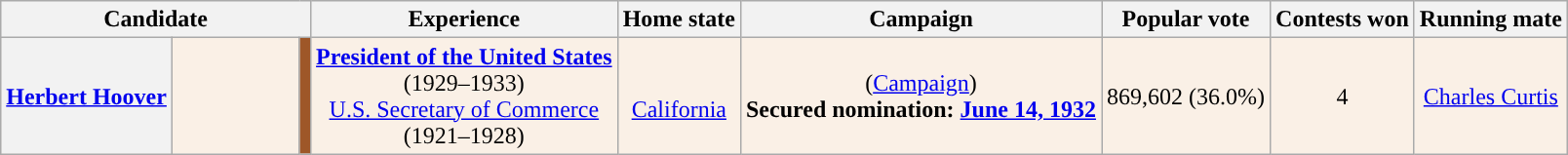<table class="wikitable sortable" style="text-align:center;">
<tr>
<th colspan="3">Candidate</th>
<th class="unsortable">Experience</th>
<th>Home state</th>
<th data-sort-type="date">Campaign</th>
<th>Popular vote</th>
<th>Contests won</th>
<th>Running mate</th>
</tr>
<tr style="background:linen;">
<th data-sort-="Hoover"><a href='#'>Herbert Hoover</a></th>
<td style="min-width:80px;"></td>
<td style="background:#9e5728;"></td>
<td><strong><a href='#'>President of the United States</a></strong><br>(1929–1933)<br><a href='#'>U.S. Secretary of Commerce</a><br>(1921–1928)</td>
<td><br><a href='#'>California</a></td>
<td>(<a href='#'>Campaign</a>)<br><strong>Secured nomination:</strong> 
<strong><a href='#'>June 14, 1932</a></strong></td>
<td>869,602 (36.0%)</td>
<td>4</td>
<td><a href='#'>Charles Curtis</a></td>
</tr>
</table>
